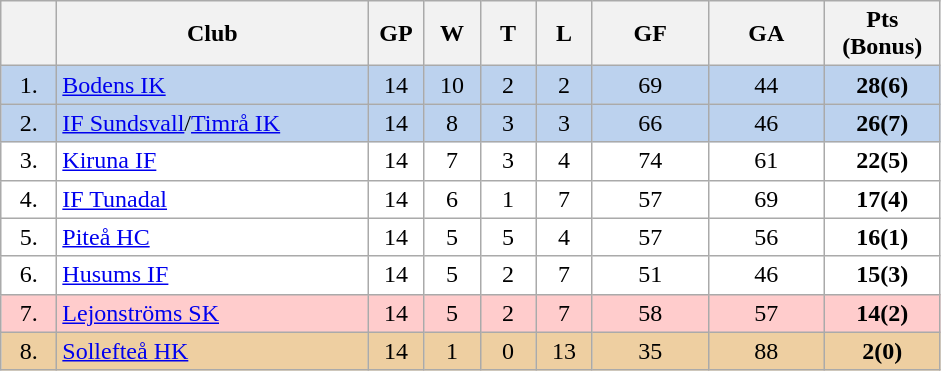<table class="wikitable">
<tr>
<th width="30"></th>
<th width="200">Club</th>
<th width="30">GP</th>
<th width="30">W</th>
<th width="30">T</th>
<th width="30">L</th>
<th width="70">GF</th>
<th width="70">GA</th>
<th width="70">Pts (Bonus)</th>
</tr>
<tr bgcolor="#BCD2EE" align="center">
<td>1.</td>
<td align="left"><a href='#'>Bodens IK</a></td>
<td>14</td>
<td>10</td>
<td>2</td>
<td>2</td>
<td>69</td>
<td>44</td>
<td><strong>28(6)</strong></td>
</tr>
<tr bgcolor="#BCD2EE" align="center">
<td>2.</td>
<td align="left"><a href='#'>IF Sundsvall</a>/<a href='#'>Timrå IK</a></td>
<td>14</td>
<td>8</td>
<td>3</td>
<td>3</td>
<td>66</td>
<td>46</td>
<td><strong>26(7)</strong></td>
</tr>
<tr bgcolor="#FFFFFF" align="center">
<td>3.</td>
<td align="left"><a href='#'>Kiruna IF</a></td>
<td>14</td>
<td>7</td>
<td>3</td>
<td>4</td>
<td>74</td>
<td>61</td>
<td><strong>22(5)</strong></td>
</tr>
<tr bgcolor="#FFFFFF" align="center">
<td>4.</td>
<td align="left"><a href='#'>IF Tunadal</a></td>
<td>14</td>
<td>6</td>
<td>1</td>
<td>7</td>
<td>57</td>
<td>69</td>
<td><strong>17(4)</strong></td>
</tr>
<tr bgcolor="#FFFFFF" align="center">
<td>5.</td>
<td align="left"><a href='#'>Piteå HC</a></td>
<td>14</td>
<td>5</td>
<td>5</td>
<td>4</td>
<td>57</td>
<td>56</td>
<td><strong>16(1)</strong></td>
</tr>
<tr bgcolor="#FFFFFF" align="center">
<td>6.</td>
<td align="left"><a href='#'>Husums IF</a></td>
<td>14</td>
<td>5</td>
<td>2</td>
<td>7</td>
<td>51</td>
<td>46</td>
<td><strong>15(3)</strong></td>
</tr>
<tr bgcolor="#FFCCCC" align="center">
<td>7.</td>
<td align="left"><a href='#'>Lejonströms SK</a></td>
<td>14</td>
<td>5</td>
<td>2</td>
<td>7</td>
<td>58</td>
<td>57</td>
<td><strong>14(2)</strong></td>
</tr>
<tr bgcolor="#EECFA1" align="center">
<td>8.</td>
<td align="left"><a href='#'>Sollefteå HK</a></td>
<td>14</td>
<td>1</td>
<td>0</td>
<td>13</td>
<td>35</td>
<td>88</td>
<td><strong>2(0)</strong></td>
</tr>
</table>
